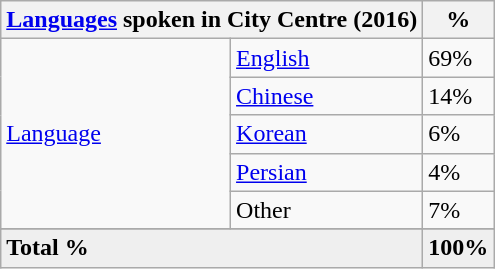<table class="wikitable">
<tr>
<th colspan=2><a href='#'>Languages</a> spoken in City Centre (2016)<br></th>
<th>%</th>
</tr>
<tr>
<td rowspan=5><a href='#'>Language</a></td>
<td><a href='#'>English</a></td>
<td>69%</td>
</tr>
<tr>
<td><a href='#'>Chinese</a></td>
<td>14%</td>
</tr>
<tr>
<td><a href='#'>Korean</a></td>
<td>6%</td>
</tr>
<tr>
<td><a href='#'>Persian</a></td>
<td>4%</td>
</tr>
<tr>
<td>Other</td>
<td>7%</td>
</tr>
<tr>
</tr>
<tr style="background:#efefef; font-weight:bold">
<td colspan=2>Total %</td>
<td>100%</td>
</tr>
</table>
